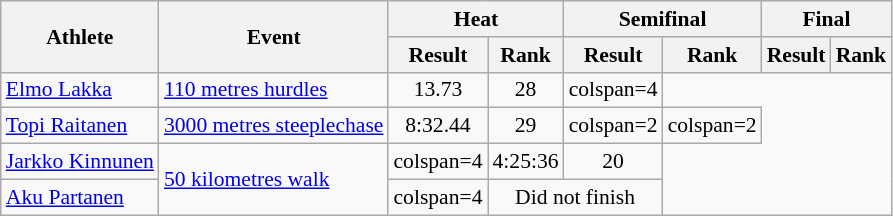<table class="wikitable"  style=font-size:90%>
<tr>
<th rowspan="2">Athlete</th>
<th rowspan="2">Event</th>
<th colspan="2">Heat</th>
<th colspan="2">Semifinal</th>
<th colspan="2">Final</th>
</tr>
<tr>
<th>Result</th>
<th>Rank</th>
<th>Result</th>
<th>Rank</th>
<th>Result</th>
<th>Rank</th>
</tr>
<tr style=text-align:center>
<td style=text-align:left><a href='#'>Elmo Lakka</a></td>
<td style=text-align:left><a href='#'>110 metres hurdles</a></td>
<td>13.73</td>
<td>28</td>
<td>colspan=4 </td>
</tr>
<tr style=text-align:center>
<td style=text-align:left><a href='#'>Topi Raitanen</a></td>
<td style=text-align:left><a href='#'>3000 metres steeplechase</a></td>
<td>8:32.44</td>
<td>29</td>
<td>colspan=2 </td>
<td>colspan=2 </td>
</tr>
<tr style=text-align:center>
<td style=text-align:left><a href='#'>Jarkko Kinnunen</a></td>
<td style=text-align:left rowspan=2><a href='#'>50 kilometres walk</a></td>
<td>colspan=4 </td>
<td>4:25:36</td>
<td>20</td>
</tr>
<tr style=text-align:center>
<td style=text-align:left><a href='#'>Aku Partanen</a></td>
<td>colspan=4 </td>
<td colspan=2>Did not finish</td>
</tr>
</table>
